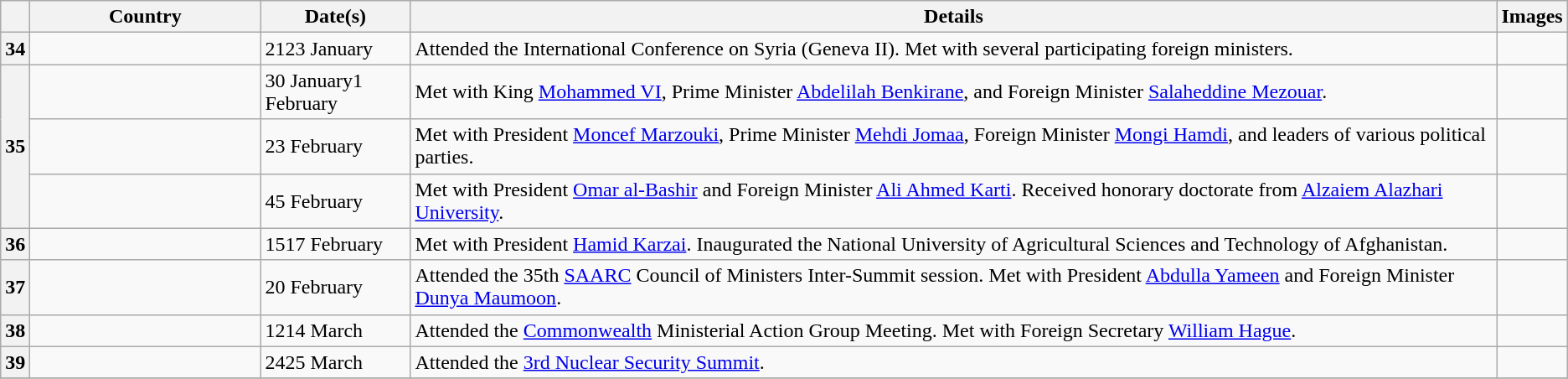<table class="wikitable outercollapse sortable">
<tr>
<th></th>
<th style="width:11em">Country</th>
<th style="width:7em">Date(s)</th>
<th class="unsortable">Details</th>
<th>Images</th>
</tr>
<tr>
<th>34</th>
<td></td>
<td>2123 January</td>
<td>Attended the International Conference on Syria (Geneva II). Met with several participating foreign ministers.</td>
<td></td>
</tr>
<tr>
<th rowspan="3">35</th>
<td></td>
<td>30 January1 February</td>
<td>Met with King <a href='#'>Mohammed VI</a>, Prime Minister <a href='#'>Abdelilah Benkirane</a>, and Foreign Minister <a href='#'>Salaheddine Mezouar</a>.</td>
<td></td>
</tr>
<tr>
<td></td>
<td>23 February</td>
<td>Met with President <a href='#'>Moncef Marzouki</a>, Prime Minister <a href='#'>Mehdi Jomaa</a>, Foreign Minister <a href='#'>Mongi Hamdi</a>, and leaders of various political parties.</td>
<td></td>
</tr>
<tr>
<td></td>
<td>45 February</td>
<td>Met with President <a href='#'>Omar al-Bashir</a> and Foreign Minister <a href='#'>Ali Ahmed Karti</a>. Received honorary doctorate from <a href='#'>Alzaiem Alazhari University</a>.</td>
<td></td>
</tr>
<tr>
<th>36</th>
<td></td>
<td>1517 February</td>
<td>Met with President <a href='#'>Hamid Karzai</a>. Inaugurated the National University of Agricultural Sciences and Technology of Afghanistan.</td>
<td></td>
</tr>
<tr>
<th>37</th>
<td></td>
<td>20 February</td>
<td>Attended the 35th <a href='#'>SAARC</a> Council of Ministers Inter-Summit session. Met with President <a href='#'>Abdulla Yameen</a> and Foreign Minister <a href='#'>Dunya Maumoon</a>.</td>
<td></td>
</tr>
<tr>
<th>38</th>
<td></td>
<td>1214 March</td>
<td>Attended the <a href='#'>Commonwealth</a> Ministerial Action Group Meeting. Met with Foreign Secretary <a href='#'>William Hague</a>.</td>
<td></td>
</tr>
<tr>
<th>39</th>
<td></td>
<td>2425 March</td>
<td>Attended the <a href='#'>3rd Nuclear Security Summit</a>.</td>
<td></td>
</tr>
<tr>
</tr>
</table>
